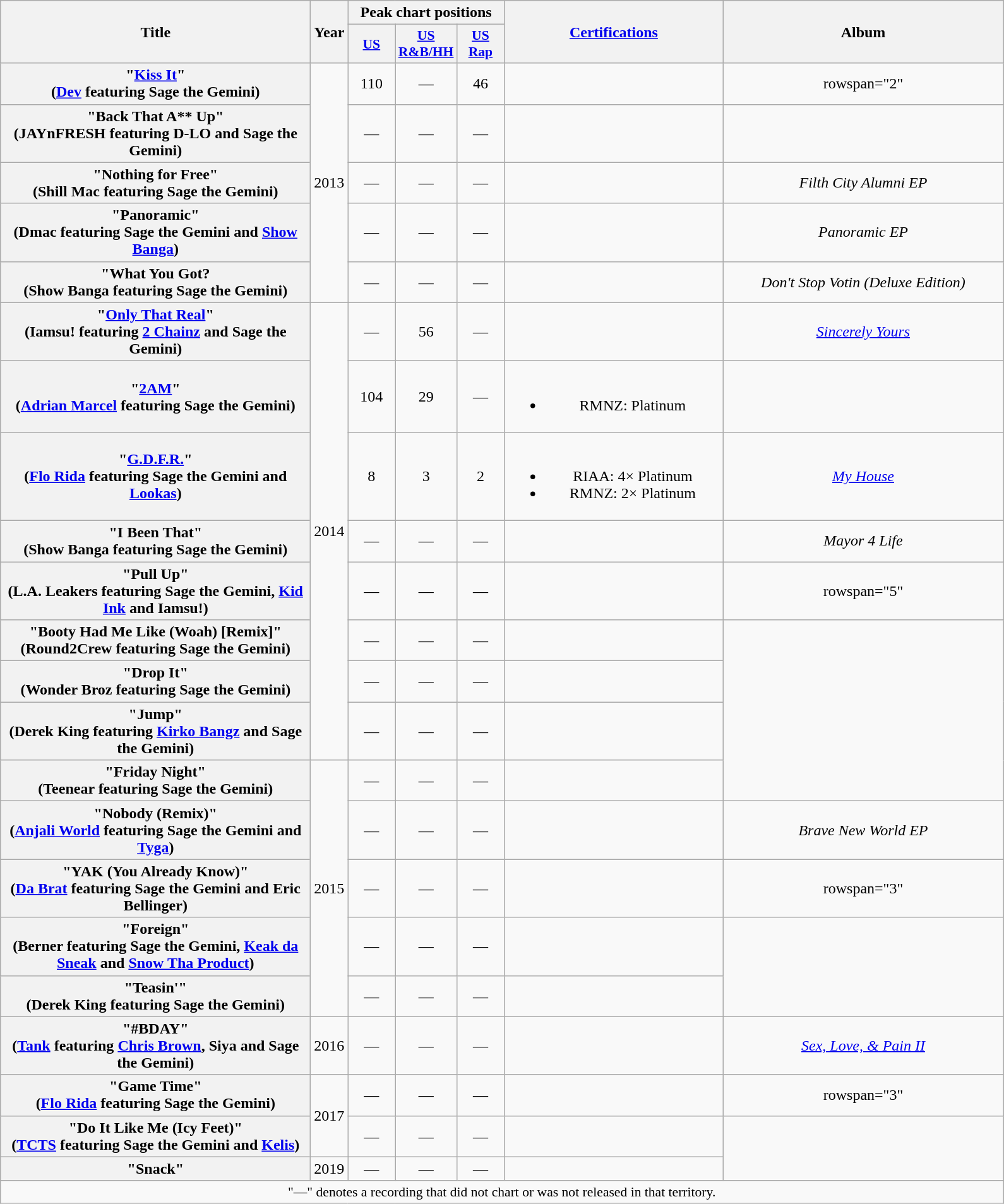<table class="wikitable plainrowheaders" style="text-align:center;" border="1">
<tr>
<th scope="col" rowspan="2" style="width:20em;">Title</th>
<th scope="col" rowspan="2" style="width:1em;">Year</th>
<th scope="col" colspan="3">Peak chart positions</th>
<th scope="col" rowspan="2" style="width:14em;"><a href='#'>Certifications</a></th>
<th scope="col" rowspan="2" style="width:18em;">Album</th>
</tr>
<tr>
<th scope="col" style="width:3em;font-size:90%;"><a href='#'>US</a></th>
<th scope="col" style="width:3em;font-size:90%;"><a href='#'>US R&B/HH</a></th>
<th scope="col" style="width:3em;font-size:90%;"><a href='#'>US Rap</a></th>
</tr>
<tr>
<th scope="row">"<a href='#'>Kiss It</a>"<br><span>(<a href='#'>Dev</a> featuring Sage the Gemini)</span></th>
<td rowspan="5">2013</td>
<td>110</td>
<td>—</td>
<td>46</td>
<td></td>
<td>rowspan="2" </td>
</tr>
<tr>
<th scope="row">"Back That A** Up"<br><span>(JAYnFRESH featuring D-LO and Sage the Gemini)</span></th>
<td>—</td>
<td>—</td>
<td>—</td>
<td></td>
</tr>
<tr>
<th scope="row">"Nothing for Free"<br><span>(Shill Mac featuring Sage the Gemini)</span></th>
<td>—</td>
<td>—</td>
<td>—</td>
<td></td>
<td><em>Filth City Alumni EP</em></td>
</tr>
<tr>
<th scope="row">"Panoramic"<br><span>(Dmac featuring Sage the Gemini and <a href='#'>Show Banga</a>)</span></th>
<td>—</td>
<td>—</td>
<td>—</td>
<td></td>
<td><em>Panoramic EP</em></td>
</tr>
<tr>
<th scope="row">"What You Got?<br><span>(Show Banga featuring Sage the Gemini)</span></th>
<td>—</td>
<td>—</td>
<td>—</td>
<td></td>
<td><em>Don't Stop Votin (Deluxe Edition)</em></td>
</tr>
<tr>
<th scope="row">"<a href='#'>Only That Real</a>"<br><span>(Iamsu! featuring <a href='#'>2 Chainz</a> and Sage the Gemini)</span></th>
<td rowspan="8">2014</td>
<td>—</td>
<td>56</td>
<td>—</td>
<td></td>
<td><em><a href='#'>Sincerely Yours</a></em></td>
</tr>
<tr>
<th scope="row">"<a href='#'>2AM</a>"<br><span>(<a href='#'>Adrian Marcel</a> featuring Sage the Gemini)</span></th>
<td>104</td>
<td>29</td>
<td>—</td>
<td><br><ul><li>RMNZ: Platinum</li></ul></td>
<td></td>
</tr>
<tr>
<th scope="row">"<a href='#'>G.D.F.R.</a>"<br><span>(<a href='#'>Flo Rida</a> featuring Sage the Gemini and <a href='#'>Lookas</a>)</span></th>
<td>8</td>
<td>3</td>
<td>2</td>
<td><br><ul><li>RIAA: 4× Platinum</li><li>RMNZ: 2× Platinum</li></ul></td>
<td><em><a href='#'>My House</a></em></td>
</tr>
<tr>
<th scope="row">"I Been That"<br><span>(Show Banga featuring Sage the Gemini)</span></th>
<td>—</td>
<td>—</td>
<td>—</td>
<td></td>
<td><em>Mayor 4 Life</em></td>
</tr>
<tr>
<th scope="row">"Pull Up"<br><span>(L.A. Leakers featuring Sage the Gemini, <a href='#'>Kid Ink</a> and Iamsu!)</span></th>
<td>—</td>
<td>—</td>
<td>—</td>
<td></td>
<td>rowspan="5" </td>
</tr>
<tr>
<th scope="row">"Booty Had Me Like (Woah) [Remix]"<br><span>(Round2Crew featuring Sage the Gemini)</span></th>
<td>—</td>
<td>—</td>
<td>—</td>
<td></td>
</tr>
<tr>
<th scope="row">"Drop It"<br><span>(Wonder Broz featuring Sage the Gemini)</span></th>
<td>—</td>
<td>—</td>
<td>—</td>
<td></td>
</tr>
<tr>
<th scope="row">"Jump"<br><span>(Derek King featuring <a href='#'>Kirko Bangz</a> and Sage the Gemini)</span></th>
<td>—</td>
<td>—</td>
<td>—</td>
<td></td>
</tr>
<tr>
<th scope="row">"Friday Night"<br><span>(Teenear featuring Sage the Gemini)</span></th>
<td rowspan="5">2015</td>
<td>—</td>
<td>—</td>
<td>—</td>
<td></td>
</tr>
<tr>
<th scope="row">"Nobody (Remix)"<br><span>(<a href='#'>Anjali World</a> featuring Sage the Gemini and <a href='#'>Tyga</a>)</span></th>
<td>—</td>
<td>—</td>
<td>—</td>
<td></td>
<td><em>Brave New World EP</em></td>
</tr>
<tr>
<th scope="row">"YAK (You Already Know)"<br><span>(<a href='#'>Da Brat</a> featuring Sage the Gemini and Eric Bellinger)</span></th>
<td>—</td>
<td>—</td>
<td>—</td>
<td></td>
<td>rowspan="3" </td>
</tr>
<tr>
<th scope="row">"Foreign"<br><span>(Berner featuring Sage the Gemini, <a href='#'>Keak da Sneak</a> and <a href='#'>Snow Tha Product</a>)</span></th>
<td>—</td>
<td>—</td>
<td>—</td>
<td></td>
</tr>
<tr>
<th scope="row">"Teasin'"<br><span>(Derek King featuring Sage the Gemini)</span></th>
<td>—</td>
<td>—</td>
<td>—</td>
<td></td>
</tr>
<tr>
<th scope="row">"#BDAY"<br><span>(<a href='#'>Tank</a> featuring <a href='#'>Chris Brown</a>, Siya and Sage the Gemini)</span></th>
<td>2016</td>
<td>—</td>
<td>—</td>
<td>—</td>
<td></td>
<td><em><a href='#'>Sex, Love, & Pain II</a></em></td>
</tr>
<tr>
<th scope="row">"Game Time"<br><span>(<a href='#'>Flo Rida</a> featuring Sage the Gemini)</span></th>
<td rowspan="2">2017</td>
<td>—</td>
<td>—</td>
<td>—</td>
<td></td>
<td>rowspan="3" </td>
</tr>
<tr>
<th scope="row">"Do It Like Me (Icy Feet)"<br><span>(<a href='#'>TCTS</a> featuring Sage the Gemini and <a href='#'>Kelis</a>)</span></th>
<td>—</td>
<td>—</td>
<td>—</td>
<td></td>
</tr>
<tr>
<th scope="row">"Snack"<br></th>
<td>2019</td>
<td>—</td>
<td>—</td>
<td>—</td>
<td></td>
</tr>
<tr>
<td colspan="7" style="font-size:90%">"—" denotes a recording that did not chart or was not released in that territory.</td>
</tr>
</table>
